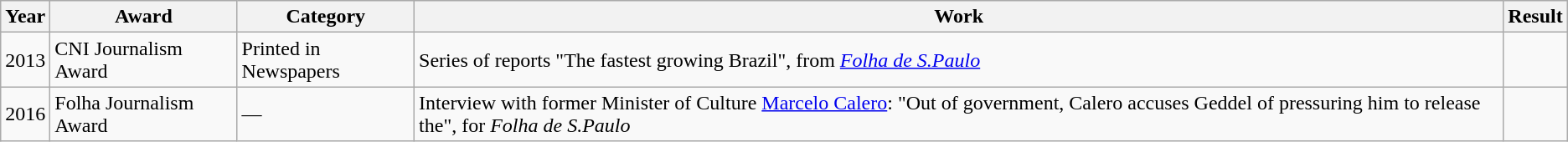<table class="wikitable">
<tr>
<th>Year</th>
<th>Award</th>
<th>Category</th>
<th>Work</th>
<th>Result</th>
</tr>
<tr>
<td>2013</td>
<td>CNI Journalism Award</td>
<td>Printed in Newspapers</td>
<td>Series of reports "The fastest growing Brazil", from <em><a href='#'>Folha de S.Paulo</a></em></td>
<td></td>
</tr>
<tr>
<td>2016</td>
<td>Folha Journalism Award</td>
<td>—</td>
<td>Interview with former Minister of Culture <a href='#'>Marcelo Calero</a>: "Out of government, Calero accuses Geddel of pressuring him to release the", for <em>Folha de S.Paulo</em></td>
<td></td>
</tr>
</table>
